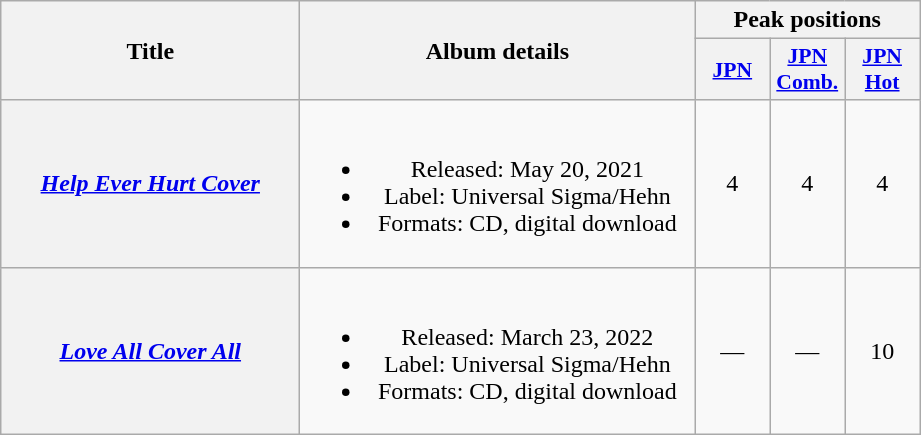<table class="wikitable plainrowheaders" style="text-align:center;">
<tr>
<th rowspan="2" style="width:12em;">Title</th>
<th rowspan="2" style="width:16em;">Album details</th>
<th colspan="3">Peak positions</th>
</tr>
<tr>
<th scope="col" style="width:3em;font-size:90%;"><a href='#'>JPN</a><br></th>
<th scope="col" style="width:3em;font-size:90%;"><a href='#'>JPN<br>Comb.</a><br></th>
<th scope="col" style="width:3em;font-size:90%;"><a href='#'>JPN Hot</a><br></th>
</tr>
<tr>
<th scope="row"><em><a href='#'>Help Ever Hurt Cover</a></em></th>
<td><br><ul><li>Released: May 20, 2021</li><li>Label: Universal Sigma/Hehn</li><li>Formats: CD, digital download</li></ul></td>
<td>4</td>
<td>4</td>
<td>4</td>
</tr>
<tr>
<th scope="row"><em><a href='#'>Love All Cover All</a></em></th>
<td><br><ul><li>Released: March 23, 2022</li><li>Label: Universal Sigma/Hehn</li><li>Formats: CD, digital download</li></ul></td>
<td>—</td>
<td>—</td>
<td>10</td>
</tr>
</table>
